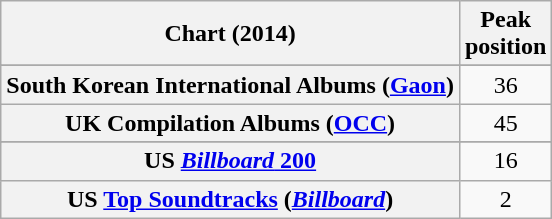<table class="wikitable plainrowheaders sortable" style="text-align:center;">
<tr>
<th scope="col">Chart (2014)</th>
<th scope="col">Peak<br>position</th>
</tr>
<tr>
</tr>
<tr>
</tr>
<tr>
</tr>
<tr>
</tr>
<tr>
</tr>
<tr>
</tr>
<tr>
<th scope="row">South Korean International Albums (<a href='#'>Gaon</a>)</th>
<td>36</td>
</tr>
<tr>
<th scope="row">UK Compilation Albums (<a href='#'>OCC</a>)</th>
<td>45</td>
</tr>
<tr>
</tr>
<tr>
<th scope="row">US <a href='#'><em>Billboard</em> 200</a></th>
<td>16</td>
</tr>
<tr>
<th scope="row">US <a href='#'>Top Soundtracks</a> (<em><a href='#'>Billboard</a></em>)</th>
<td>2</td>
</tr>
</table>
